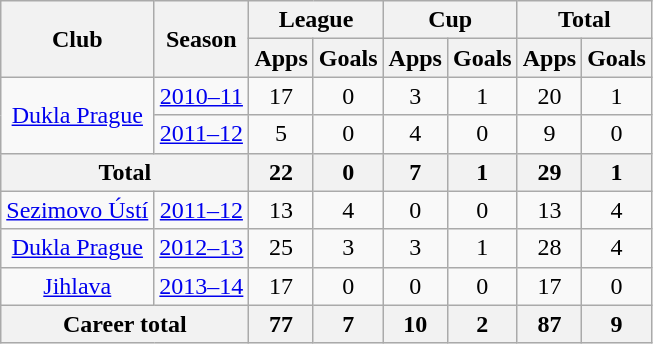<table class="wikitable" style="text-align:center">
<tr>
<th rowspan="2">Club</th>
<th rowspan="2">Season</th>
<th colspan="2">League</th>
<th colspan="2">Cup</th>
<th colspan="2">Total</th>
</tr>
<tr>
<th>Apps</th>
<th>Goals</th>
<th>Apps</th>
<th>Goals</th>
<th>Apps</th>
<th>Goals</th>
</tr>
<tr>
<td rowspan="2"><a href='#'>Dukla Prague</a></td>
<td><a href='#'>2010–11</a></td>
<td>17</td>
<td>0</td>
<td>3</td>
<td>1</td>
<td>20</td>
<td>1</td>
</tr>
<tr>
<td><a href='#'>2011–12</a></td>
<td>5</td>
<td>0</td>
<td>4</td>
<td>0</td>
<td>9</td>
<td>0</td>
</tr>
<tr>
<th colspan="2">Total</th>
<th>22</th>
<th>0</th>
<th>7</th>
<th>1</th>
<th>29</th>
<th>1</th>
</tr>
<tr>
<td><a href='#'>Sezimovo Ústí</a></td>
<td><a href='#'>2011–12</a></td>
<td>13</td>
<td>4</td>
<td>0</td>
<td>0</td>
<td>13</td>
<td>4</td>
</tr>
<tr>
<td><a href='#'>Dukla Prague</a></td>
<td><a href='#'>2012–13</a></td>
<td>25</td>
<td>3</td>
<td>3</td>
<td>1</td>
<td>28</td>
<td>4</td>
</tr>
<tr>
<td><a href='#'>Jihlava</a></td>
<td><a href='#'>2013–14</a></td>
<td>17</td>
<td>0</td>
<td>0</td>
<td>0</td>
<td>17</td>
<td>0</td>
</tr>
<tr>
<th colspan="2">Career total</th>
<th>77</th>
<th>7</th>
<th>10</th>
<th>2</th>
<th>87</th>
<th>9</th>
</tr>
</table>
